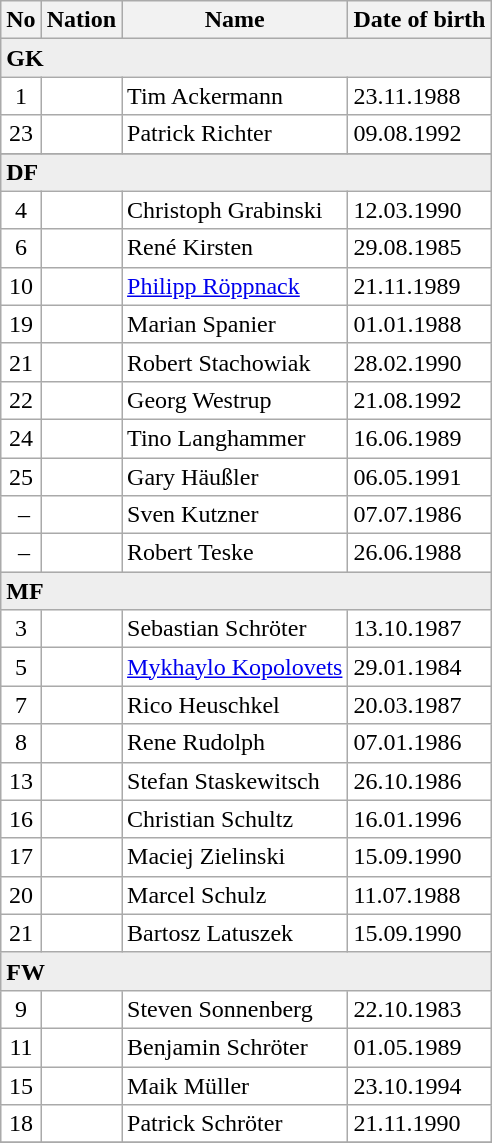<table class="wikitable">
<tr>
<th>No</th>
<th>Nation</th>
<th>Name</th>
<th>Date of birth</th>
</tr>
<tr bgcolor="#EEEEEE">
<td colspan="5" align="left"><strong>GK</strong></td>
</tr>
<tr bgcolor="#FFFFFF">
<td align="center">1</td>
<td align="center"></td>
<td>Tim Ackermann</td>
<td>23.11.1988</td>
</tr>
<tr bgcolor="#FFFFFF">
<td align="center">23</td>
<td align="center"></td>
<td>Patrick Richter</td>
<td>09.08.1992</td>
</tr>
<tr bgcolor="#FFFFFF">
</tr>
<tr bgcolor="#EEEEEE">
<td colspan="5" align="left"><strong>DF</strong></td>
</tr>
<tr bgcolor="#FFFFFF">
<td align="center">4</td>
<td align="center"></td>
<td>Christoph Grabinski</td>
<td>12.03.1990</td>
</tr>
<tr bgcolor="#FFFFFF">
<td align="center">6</td>
<td align="center"></td>
<td>René Kirsten</td>
<td>29.08.1985</td>
</tr>
<tr bgcolor="#FFFFFF">
<td align="center">10</td>
<td align="center"></td>
<td><a href='#'>Philipp Röppnack</a></td>
<td>21.11.1989</td>
</tr>
<tr bgcolor="#FFFFFF">
<td align="center">19</td>
<td align="center"></td>
<td>Marian Spanier</td>
<td>01.01.1988</td>
</tr>
<tr bgcolor="#FFFFFF">
<td align="center">21</td>
<td align="center"></td>
<td>Robert Stachowiak</td>
<td>28.02.1990</td>
</tr>
<tr bgcolor="#FFFFFF">
<td align="center">22</td>
<td align="center"></td>
<td>Georg Westrup</td>
<td>21.08.1992</td>
</tr>
<tr bgcolor="#FFFFFF">
<td align="center">24</td>
<td align="center"></td>
<td>Tino Langhammer</td>
<td>16.06.1989</td>
</tr>
<tr bgcolor="#FFFFFF">
<td align="center">25</td>
<td align="center"></td>
<td>Gary Häußler</td>
<td>06.05.1991</td>
</tr>
<tr bgcolor="#FFFFFF">
<td align="center"> –</td>
<td align="center"></td>
<td>Sven Kutzner</td>
<td>07.07.1986</td>
</tr>
<tr bgcolor="#FFFFFF">
<td align="center"> –</td>
<td align="center"></td>
<td>Robert Teske</td>
<td>26.06.1988</td>
</tr>
<tr bgcolor="#EEEEEE">
<td colspan="5" align="left"><strong>MF</strong></td>
</tr>
<tr bgcolor="#FFFFFF">
<td align="center">3</td>
<td align="center"></td>
<td>Sebastian Schröter</td>
<td>13.10.1987</td>
</tr>
<tr bgcolor="#FFFFFF">
<td align="center">5</td>
<td align="center"></td>
<td><a href='#'>Mykhaylo Kopolovets</a></td>
<td>29.01.1984</td>
</tr>
<tr bgcolor="#FFFFFF">
<td align="center">7</td>
<td align="center"></td>
<td>Rico Heuschkel</td>
<td>20.03.1987</td>
</tr>
<tr bgcolor="#FFFFFF">
<td align="center">8</td>
<td align="center"></td>
<td>Rene Rudolph</td>
<td>07.01.1986</td>
</tr>
<tr bgcolor="#FFFFFF">
<td align="center">13</td>
<td align="center"></td>
<td>Stefan Staskewitsch</td>
<td>26.10.1986</td>
</tr>
<tr bgcolor="#FFFFFF">
<td align="center">16</td>
<td align="center"></td>
<td>Christian Schultz</td>
<td>16.01.1996</td>
</tr>
<tr bgcolor="#FFFFFF">
<td align="center">17</td>
<td align="center"></td>
<td>Maciej Zielinski</td>
<td>15.09.1990</td>
</tr>
<tr bgcolor="#FFFFFF">
<td align="center">20</td>
<td align="center"></td>
<td>Marcel Schulz</td>
<td>11.07.1988</td>
</tr>
<tr bgcolor="#FFFFFF">
<td align="center">21</td>
<td align="center"></td>
<td>Bartosz Latuszek</td>
<td>15.09.1990</td>
</tr>
<tr bgcolor="#EEEEEE">
<td colspan="5" align="left"><strong>FW</strong></td>
</tr>
<tr bgcolor="#FFFFFF">
<td align="center">9</td>
<td align="center"></td>
<td>Steven Sonnenberg</td>
<td>22.10.1983</td>
</tr>
<tr bgcolor="#FFFFFF">
<td align="center">11</td>
<td align="center"></td>
<td>Benjamin Schröter</td>
<td>01.05.1989</td>
</tr>
<tr bgcolor="#FFFFFF">
<td align="center">15</td>
<td align="center"></td>
<td>Maik Müller</td>
<td>23.10.1994</td>
</tr>
<tr bgcolor="#FFFFFF">
<td align="center">18</td>
<td align="center"></td>
<td>Patrick Schröter</td>
<td>21.11.1990</td>
</tr>
<tr bgcolor="#FFFFFF">
</tr>
<tr bgcolor="#FFFFFF">
</tr>
</table>
